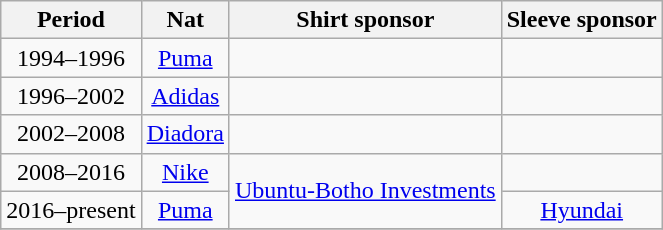<table Class="wikitable" style="text-align: center;">
<tr>
<th rowspan="1">Period</th>
<th rowspan="1">Nat</th>
<th rowspan="1">Shirt sponsor</th>
<th rowspan="1">Sleeve sponsor</th>
</tr>
<tr>
<td>1994–1996</td>
<td>  <a href='#'>Puma</a></td>
<td></td>
<td></td>
</tr>
<tr>
<td>1996–2002</td>
<td>  <a href='#'>Adidas</a></td>
<td></td>
<td></td>
</tr>
<tr>
<td>2002–2008</td>
<td> <a href='#'>Diadora</a></td>
<td></td>
<td></td>
</tr>
<tr>
<td>2008–2016</td>
<td> <a href='#'>Nike</a></td>
<td rowspan="2"> <a href='#'>Ubuntu-Botho Investments</a></td>
<td></td>
</tr>
<tr>
<td>2016–present</td>
<td>  <a href='#'>Puma</a></td>
<td>  <a href='#'>Hyundai</a></td>
</tr>
<tr>
</tr>
</table>
